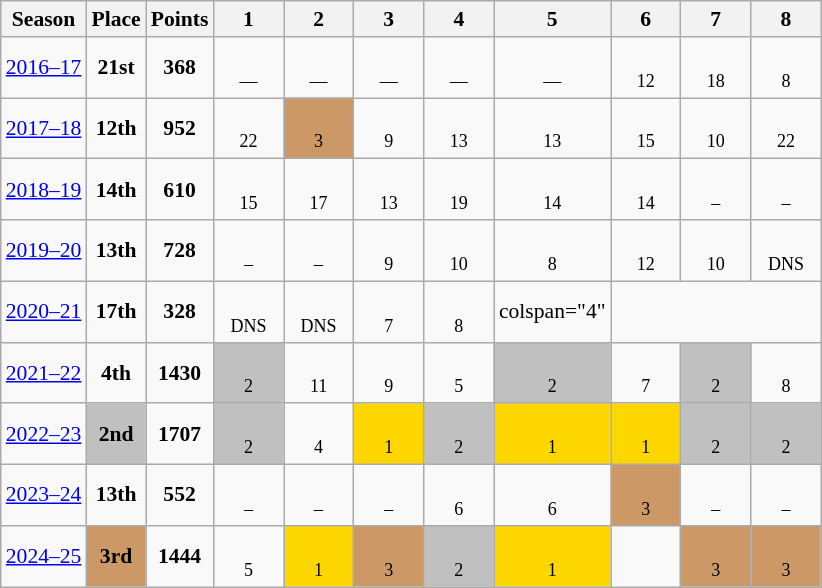<table class="wikitable" border="1" style="text-align:center; font-size:90%;">
<tr>
<th>Season</th>
<th>Place</th>
<th>Points</th>
<th width=40px>1</th>
<th width=40px>2</th>
<th width=40px>3</th>
<th width=40px>4</th>
<th width=40px>5</th>
<th width=40px>6</th>
<th width=40px>7</th>
<th width=40px>8</th>
</tr>
<tr>
<td><a href='#'>2016–17</a></td>
<td><strong>21st</strong></td>
<td><strong>368</strong></td>
<td><br><small>—</small></td>
<td><br><small>—</small></td>
<td><br><small>—</small></td>
<td><br><small>—</small></td>
<td><br><small>—</small></td>
<td><br><small>12</small></td>
<td><br><small>18</small></td>
<td><br><small>8</small></td>
</tr>
<tr>
<td><a href='#'>2017–18</a></td>
<td><strong>12th</strong></td>
<td><strong>952</strong></td>
<td><br><small>22</small></td>
<td style="background:#c96"><br><small>3</small></td>
<td><br><small>9</small></td>
<td><br><small>13</small></td>
<td><br><small>13</small></td>
<td><br><small>15</small></td>
<td><br><small>10</small></td>
<td><br><small>22</small></td>
</tr>
<tr>
<td><a href='#'>2018–19</a></td>
<td><strong>14th</strong></td>
<td><strong>610</strong></td>
<td><br><small>15</small></td>
<td><br><small>17</small></td>
<td><br><small>13</small></td>
<td><br><small>19</small></td>
<td><br><small>14</small></td>
<td><br><small>14</small></td>
<td><br><small>–</small></td>
<td><br><small>–</small></td>
</tr>
<tr>
<td><a href='#'>2019–20</a></td>
<td><strong>13th</strong></td>
<td><strong>728</strong></td>
<td><br><small>–</small></td>
<td><br><small>–</small></td>
<td><br><small>9</small></td>
<td><br><small>10</small></td>
<td><br><small>8</small></td>
<td><br><small>12</small></td>
<td><br><small>10</small></td>
<td><br><small>DNS</small></td>
</tr>
<tr>
<td><a href='#'>2020–21</a></td>
<td><strong>17th</strong></td>
<td><strong>328</strong></td>
<td><br><small>DNS</small></td>
<td><br><small>DNS</small></td>
<td><br><small>7</small></td>
<td><br><small>8</small></td>
<td>colspan="4" </td>
</tr>
<tr>
<td><a href='#'>2021–22</a></td>
<td><strong>4th</strong></td>
<td><strong>1430</strong></td>
<td style="background:silver"><br><small>2</small></td>
<td><br><small>11</small></td>
<td><br><small>9</small></td>
<td><br><small>5</small></td>
<td style="background:silver"><br><small>2</small></td>
<td><br><small>7</small></td>
<td style="background:silver"><br><small>2</small></td>
<td><br><small>8</small></td>
</tr>
<tr>
<td><a href='#'>2022–23</a></td>
<td style="background:silver"><strong>2nd</strong></td>
<td><strong>1707</strong></td>
<td style="background:silver"><br><small>2</small></td>
<td><br><small>4</small></td>
<td style="background:gold"><br><small>1</small></td>
<td style="background:silver"><br><small>2</small></td>
<td style="background:gold"><br><small>1</small></td>
<td style="background:gold"><br><small>1</small></td>
<td style="background:silver"><br><small>2</small></td>
<td style="background:silver"><br><small>2</small></td>
</tr>
<tr>
<td><a href='#'>2023–24</a></td>
<td><strong>13th</strong></td>
<td><strong>552</strong></td>
<td><br><small>–</small></td>
<td><br><small>–</small></td>
<td><br><small>–</small></td>
<td><br><small>6</small></td>
<td><br><small>6</small></td>
<td style="background:#c96"><br><small>3</small></td>
<td><br><small>–</small></td>
<td><br><small>–</small></td>
</tr>
<tr>
<td><a href='#'>2024–25</a></td>
<td style="background:#c96"><strong>3rd</strong></td>
<td><strong>1444</strong></td>
<td><br><small>5</small></td>
<td style="background:gold"><br><small>1</small></td>
<td style="background:#c96"><br><small>3</small></td>
<td style="background:silver"><br><small>2</small></td>
<td style="background:gold"><br><small>1</small></td>
<td><br><small> </small></td>
<td style="background:#c96"><br><small>3</small></td>
<td style="background:#c96"><br><small>3</small></td>
</tr>
</table>
